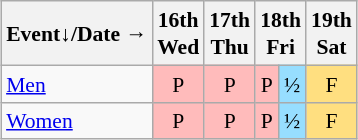<table class="wikitable" style="margin:0.5em auto; font-size:90%; line-height:1.25em; text-align:center;">
<tr>
<th>Event↓/Date →</th>
<th>16th<br>Wed</th>
<th>17th<br>Thu</th>
<th colspan=2>18th<br>Fri</th>
<th>19th<br>Sat</th>
</tr>
<tr>
<td style="text-align:left;"><a href='#'>Men</a></td>
<td bgcolor="#FFBBBB">P</td>
<td bgcolor="#FFBBBB">P</td>
<td bgcolor="#FFBBBB">P</td>
<td bgcolor="#97DEFF">½</td>
<td bgcolor="#FFDF80">F</td>
</tr>
<tr>
<td style="text-align:left;"><a href='#'>Women</a></td>
<td bgcolor="#FFBBBB">P</td>
<td bgcolor="#FFBBBB">P</td>
<td bgcolor="#FFBBBB">P</td>
<td bgcolor="#97DEFF">½</td>
<td bgcolor="#FFDF80">F</td>
</tr>
</table>
